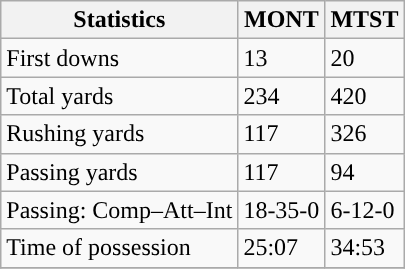<table class="wikitable" style="float: left;">
<tr>
<th>Statistics</th>
<th>MONT</th>
<th>MTST</th>
</tr>
<tr>
<td>First downs</td>
<td>13</td>
<td>20</td>
</tr>
<tr>
<td>Total yards</td>
<td>234</td>
<td>420</td>
</tr>
<tr>
<td>Rushing yards</td>
<td>117</td>
<td>326</td>
</tr>
<tr>
<td>Passing yards</td>
<td>117</td>
<td>94</td>
</tr>
<tr>
<td>Passing: Comp–Att–Int</td>
<td>18-35-0</td>
<td>6-12-0</td>
</tr>
<tr>
<td>Time of possession</td>
<td>25:07</td>
<td>34:53</td>
</tr>
<tr>
</tr>
</table>
